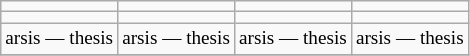<table class="wikitable" style="margin-left: 1em;">
<tr>
<td></td>
<td></td>
<td></td>
<td></td>
</tr>
<tr>
<td></td>
<td></td>
<td></td>
<td></td>
</tr>
<tr style="font-size: 0.8em;">
<td>arsis — thesis</td>
<td>arsis — thesis</td>
<td>arsis — thesis</td>
<td>arsis — thesis</td>
</tr>
<tr>
</tr>
</table>
